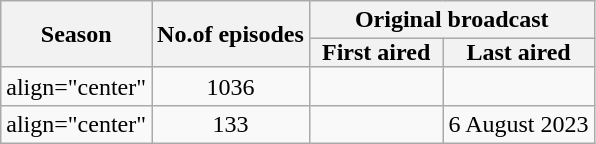<table class="wikitable" style="text-align:center">
<tr>
<th style="padding: 0 8px" rowspan="2">Season</th>
<th rowspan="2">No.of episodes</th>
<th colspan="2">Original broadcast</th>
</tr>
<tr>
<th style="padding: 0 8px">First aired</th>
<th style="padding: 0 8px">Last aired</th>
</tr>
<tr>
<td>align="center" </td>
<td style="text-align:center;">1036</td>
<td style="text-align:center;"></td>
<td style="text-align:center;"></td>
</tr>
<tr>
<td>align="center" </td>
<td style="text-align:center;">133</td>
<td style="text-align:center;"></td>
<td>6 August 2023</td>
</tr>
</table>
